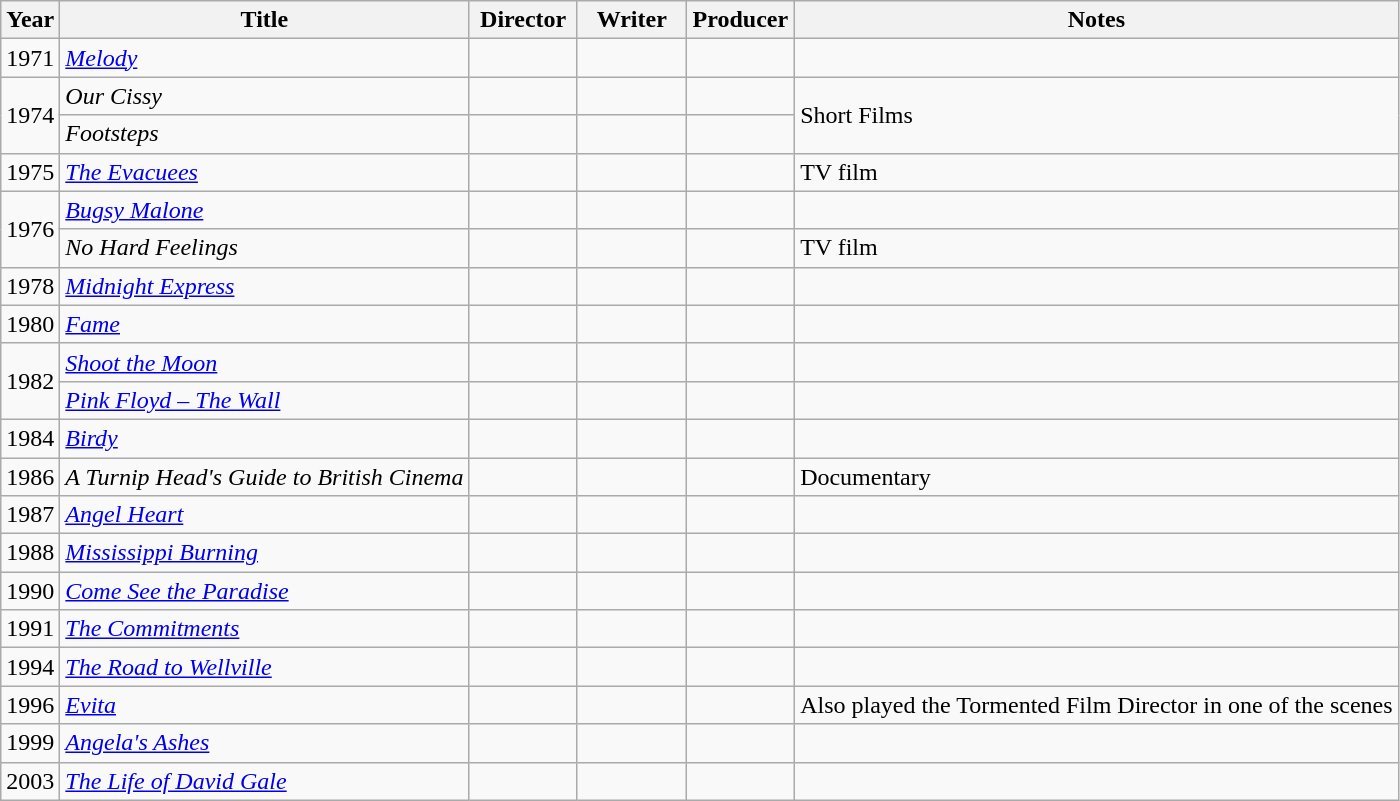<table class="wikitable">
<tr>
<th>Year</th>
<th>Title</th>
<th width=65>Director</th>
<th width=65>Writer</th>
<th width=65>Producer</th>
<th>Notes</th>
</tr>
<tr>
<td>1971</td>
<td><em><a href='#'>Melody</a></em></td>
<td></td>
<td></td>
<td></td>
<td></td>
</tr>
<tr>
<td rowspan="2">1974</td>
<td><em>Our Cissy</em></td>
<td></td>
<td></td>
<td></td>
<td rowspan="2">Short Films</td>
</tr>
<tr>
<td><em>Footsteps</em></td>
<td></td>
<td></td>
<td></td>
</tr>
<tr>
<td>1975</td>
<td><em><a href='#'>The Evacuees</a></em></td>
<td></td>
<td></td>
<td></td>
<td>TV film</td>
</tr>
<tr>
<td rowspan="2">1976</td>
<td><em><a href='#'>Bugsy Malone</a></em></td>
<td></td>
<td></td>
<td></td>
<td></td>
</tr>
<tr>
<td><em>No Hard Feelings</em></td>
<td></td>
<td></td>
<td></td>
<td>TV film</td>
</tr>
<tr>
<td>1978</td>
<td><em><a href='#'>Midnight Express</a></em></td>
<td></td>
<td></td>
<td></td>
<td></td>
</tr>
<tr>
<td>1980</td>
<td><em><a href='#'>Fame</a></em></td>
<td></td>
<td></td>
<td></td>
<td></td>
</tr>
<tr>
<td rowspan="2">1982</td>
<td><em><a href='#'>Shoot the Moon</a></em></td>
<td></td>
<td></td>
<td></td>
<td></td>
</tr>
<tr>
<td><em><a href='#'>Pink Floyd – The Wall</a></em></td>
<td></td>
<td></td>
<td></td>
<td></td>
</tr>
<tr>
<td>1984</td>
<td><em><a href='#'>Birdy</a></em></td>
<td></td>
<td></td>
<td></td>
<td></td>
</tr>
<tr>
<td>1986</td>
<td><em>A Turnip Head's Guide to British Cinema</em></td>
<td></td>
<td></td>
<td></td>
<td>Documentary</td>
</tr>
<tr>
<td>1987</td>
<td><em><a href='#'>Angel Heart</a></em></td>
<td></td>
<td></td>
<td></td>
<td></td>
</tr>
<tr>
<td>1988</td>
<td><em><a href='#'>Mississippi Burning</a></em></td>
<td></td>
<td></td>
<td></td>
<td></td>
</tr>
<tr>
<td>1990</td>
<td><em><a href='#'>Come See the Paradise</a></em></td>
<td></td>
<td></td>
<td></td>
<td></td>
</tr>
<tr>
<td>1991</td>
<td><em><a href='#'>The Commitments</a></em></td>
<td></td>
<td></td>
<td></td>
<td></td>
</tr>
<tr>
<td>1994</td>
<td><em><a href='#'>The Road to Wellville</a></em></td>
<td></td>
<td></td>
<td></td>
<td></td>
</tr>
<tr>
<td>1996</td>
<td><em><a href='#'>Evita</a></em></td>
<td></td>
<td></td>
<td></td>
<td>Also played the Tormented Film Director in one of the scenes</td>
</tr>
<tr>
<td>1999</td>
<td><em><a href='#'>Angela's Ashes</a></em></td>
<td></td>
<td></td>
<td></td>
<td></td>
</tr>
<tr>
<td>2003</td>
<td><em><a href='#'>The Life of David Gale</a></em></td>
<td></td>
<td></td>
<td></td>
<td></td>
</tr>
</table>
